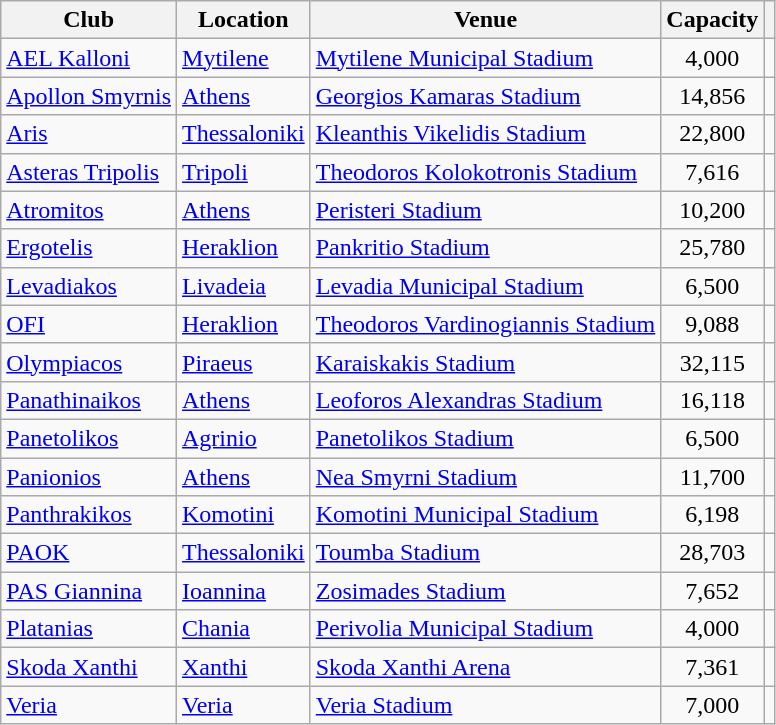<table class="wikitable sortable">
<tr>
<th>Club</th>
<th>Location</th>
<th>Venue</th>
<th>Capacity</th>
<th class="unsortable"></th>
</tr>
<tr>
<td align=left><a href='#'>AEL Kalloni</a></td>
<td><a href='#'>Mytilene</a></td>
<td><a href='#'>Mytilene Municipal Stadium</a></td>
<td align="center">4,000</td>
<td align="center"></td>
</tr>
<tr>
<td align=left><a href='#'>Apollon Smyrnis</a></td>
<td><a href='#'>Athens</a></td>
<td><a href='#'>Georgios Kamaras Stadium</a></td>
<td align="center">14,856</td>
<td align="center"></td>
</tr>
<tr>
<td align=left><a href='#'>Aris</a></td>
<td><a href='#'>Thessaloniki</a></td>
<td><a href='#'>Kleanthis Vikelidis Stadium</a></td>
<td align="center">22,800</td>
<td align="center"></td>
</tr>
<tr>
<td align=left><a href='#'>Asteras Tripolis</a></td>
<td><a href='#'>Tripoli</a></td>
<td><a href='#'>Theodoros Kolokotronis Stadium</a></td>
<td align="center">7,616</td>
<td align="center"></td>
</tr>
<tr>
<td align=left><a href='#'>Atromitos</a></td>
<td><a href='#'>Athens</a></td>
<td><a href='#'>Peristeri Stadium</a></td>
<td align="center">10,200</td>
<td align="center"></td>
</tr>
<tr>
<td align=left><a href='#'>Ergotelis</a></td>
<td><a href='#'>Heraklion</a></td>
<td><a href='#'>Pankritio Stadium</a></td>
<td align="center">25,780</td>
<td align="center"></td>
</tr>
<tr>
<td align=left><a href='#'>Levadiakos</a></td>
<td><a href='#'>Livadeia</a></td>
<td><a href='#'>Levadia Municipal Stadium</a></td>
<td align="center">6,500</td>
<td align="center"></td>
</tr>
<tr>
<td align=left><a href='#'>OFI</a></td>
<td><a href='#'>Heraklion</a></td>
<td><a href='#'>Theodoros Vardinogiannis Stadium</a></td>
<td align="center">9,088</td>
<td align="center"></td>
</tr>
<tr>
<td align=left><a href='#'>Olympiacos</a></td>
<td><a href='#'>Piraeus</a></td>
<td><a href='#'>Karaiskakis Stadium</a></td>
<td align="center">32,115</td>
<td align="center"></td>
</tr>
<tr>
<td align=left><a href='#'>Panathinaikos</a></td>
<td><a href='#'>Athens</a></td>
<td><a href='#'>Leoforos Alexandras Stadium</a></td>
<td align="center">16,118</td>
<td align="center"></td>
</tr>
<tr>
<td><a href='#'>Panetolikos</a></td>
<td><a href='#'>Agrinio</a></td>
<td><a href='#'>Panetolikos Stadium</a></td>
<td align="center">6,500</td>
<td></td>
</tr>
<tr>
<td align=left><a href='#'>Panionios</a></td>
<td><a href='#'>Athens</a></td>
<td><a href='#'>Nea Smyrni Stadium</a></td>
<td align="center">11,700</td>
<td align="center"></td>
</tr>
<tr>
<td align=left><a href='#'>Panthrakikos</a></td>
<td><a href='#'>Komotini</a></td>
<td><a href='#'>Komotini Municipal Stadium</a></td>
<td align="center">6,198</td>
<td align="center"></td>
</tr>
<tr>
<td align=left><a href='#'>PAOK</a></td>
<td><a href='#'>Thessaloniki</a></td>
<td><a href='#'>Toumba Stadium</a></td>
<td align="center">28,703</td>
<td align="center"></td>
</tr>
<tr>
<td align=left><a href='#'>PAS Giannina</a></td>
<td><a href='#'>Ioannina</a></td>
<td><a href='#'>Zosimades Stadium</a></td>
<td align="center">7,652</td>
<td align="center"></td>
</tr>
<tr>
<td align=left><a href='#'>Platanias</a></td>
<td><a href='#'>Chania</a></td>
<td><a href='#'>Perivolia Municipal Stadium</a></td>
<td align="center">4,000</td>
<td align="center"></td>
</tr>
<tr>
<td align=left><a href='#'>Skoda Xanthi</a></td>
<td><a href='#'>Xanthi</a></td>
<td><a href='#'>Skoda Xanthi Arena</a></td>
<td align="center">7,361</td>
<td align="center"></td>
</tr>
<tr>
<td align=left><a href='#'>Veria</a></td>
<td><a href='#'>Veria</a></td>
<td><a href='#'>Veria Stadium</a></td>
<td align="center">7,000</td>
<td align="center"></td>
</tr>
</table>
